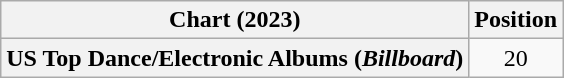<table class="wikitable plainrowheaders" style="text-align:center">
<tr>
<th scope="col">Chart (2023)</th>
<th scope="col">Position</th>
</tr>
<tr>
<th scope="row">US Top Dance/Electronic Albums (<em>Billboard</em>)</th>
<td>20</td>
</tr>
</table>
